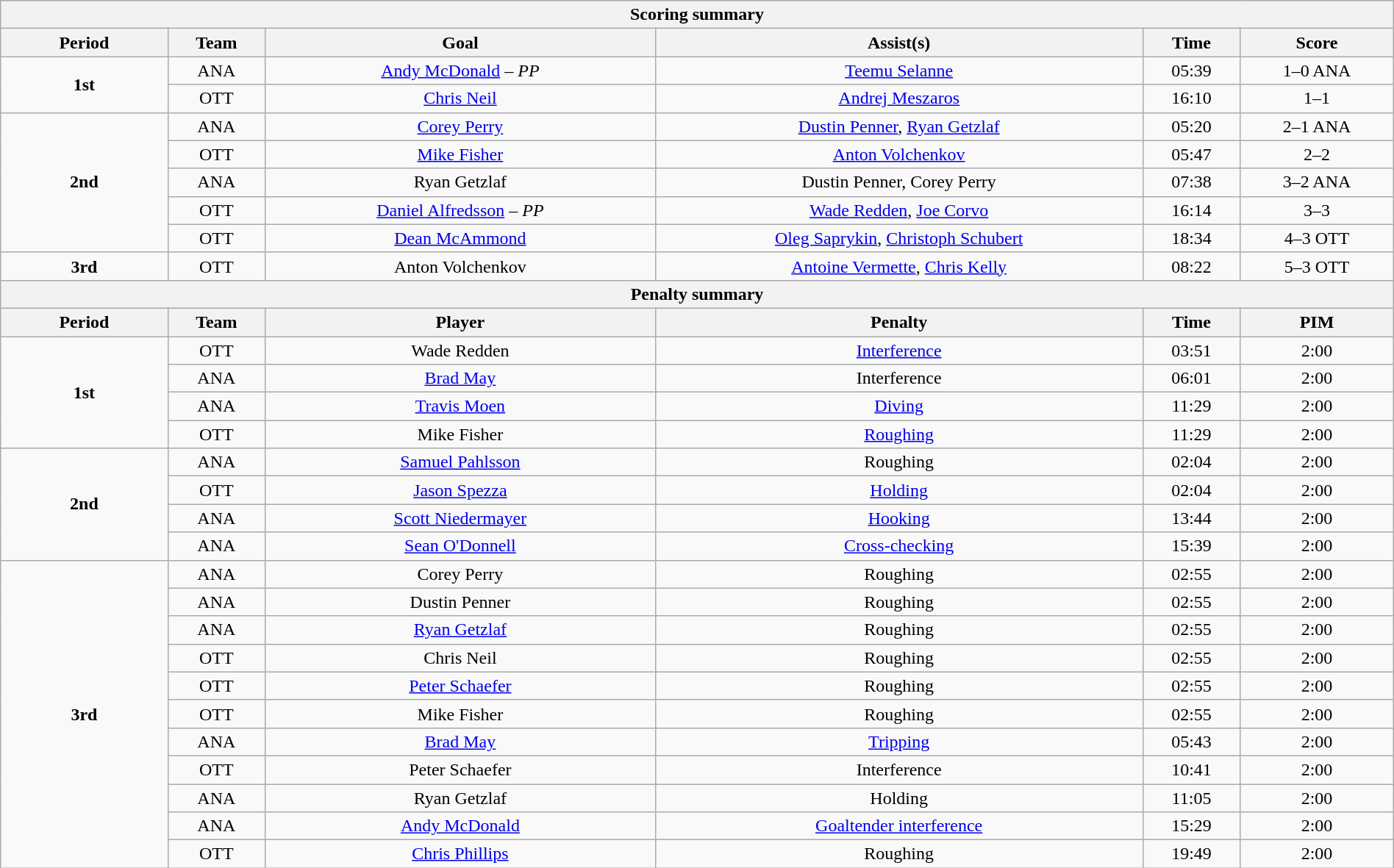<table style="width:100%;" class="wikitable">
<tr>
<th colspan="6">Scoring summary</th>
</tr>
<tr>
<th style="width:12%;">Period</th>
<th style="width:7%;">Team</th>
<th style="width:28%;">Goal</th>
<th style="width:35%;">Assist(s)</th>
<th style="width:7%;">Time</th>
<th style="width:11%;">Score</th>
</tr>
<tr>
<td style="text-align:center;" rowspan="2"><strong>1st</strong></td>
<td style="text-align:center;">ANA</td>
<td style="text-align:center;"><a href='#'>Andy McDonald</a> – <em>PP</em></td>
<td style="text-align:center;"><a href='#'>Teemu Selanne</a></td>
<td style="text-align:center;">05:39</td>
<td style="text-align:center;">1–0 ANA</td>
</tr>
<tr>
<td style="text-align:center;">OTT</td>
<td style="text-align:center;"><a href='#'>Chris Neil</a></td>
<td style="text-align:center;"><a href='#'>Andrej Meszaros</a></td>
<td style="text-align:center;">16:10</td>
<td style="text-align:center;">1–1</td>
</tr>
<tr>
<td style="text-align:center;" rowspan="5"><strong>2nd</strong></td>
<td style="text-align:center;">ANA</td>
<td style="text-align:center;"><a href='#'>Corey Perry</a></td>
<td style="text-align:center;"><a href='#'>Dustin Penner</a>, <a href='#'>Ryan Getzlaf</a></td>
<td style="text-align:center;">05:20</td>
<td style="text-align:center;">2–1 ANA</td>
</tr>
<tr>
<td style="text-align:center;">OTT</td>
<td style="text-align:center;"><a href='#'>Mike Fisher</a></td>
<td style="text-align:center;"><a href='#'>Anton Volchenkov</a></td>
<td style="text-align:center;">05:47</td>
<td style="text-align:center;">2–2</td>
</tr>
<tr>
<td style="text-align:center;">ANA</td>
<td style="text-align:center;">Ryan Getzlaf</td>
<td style="text-align:center;">Dustin Penner, Corey Perry</td>
<td style="text-align:center;">07:38</td>
<td style="text-align:center;">3–2 ANA</td>
</tr>
<tr>
<td style="text-align:center;">OTT</td>
<td style="text-align:center;"><a href='#'>Daniel Alfredsson</a> – <em>PP</em></td>
<td style="text-align:center;"><a href='#'>Wade Redden</a>, <a href='#'>Joe Corvo</a></td>
<td style="text-align:center;">16:14</td>
<td style="text-align:center;">3–3</td>
</tr>
<tr>
<td style="text-align:center;">OTT</td>
<td style="text-align:center;"><a href='#'>Dean McAmmond</a></td>
<td style="text-align:center;"><a href='#'>Oleg Saprykin</a>, <a href='#'>Christoph Schubert</a></td>
<td style="text-align:center;">18:34</td>
<td style="text-align:center;">4–3 OTT</td>
</tr>
<tr>
<td style="text-align:center;" rowspan="1"><strong>3rd</strong></td>
<td style="text-align:center;">OTT</td>
<td style="text-align:center;">Anton Volchenkov</td>
<td style="text-align:center;"><a href='#'>Antoine Vermette</a>, <a href='#'>Chris Kelly</a></td>
<td style="text-align:center;">08:22</td>
<td style="text-align:center;">5–3 OTT</td>
</tr>
<tr>
<th colspan="6">Penalty summary</th>
</tr>
<tr>
<th style="width:12%;">Period</th>
<th style="width:7%;">Team</th>
<th style="width:28%;">Player</th>
<th style="width:35%;">Penalty</th>
<th style="width:7%;">Time</th>
<th style="width:11%;">PIM</th>
</tr>
<tr style="text-align:center;">
<td rowspan="4"><strong>1st</strong></td>
<td>OTT</td>
<td>Wade Redden</td>
<td><a href='#'>Interference</a></td>
<td>03:51</td>
<td>2:00</td>
</tr>
<tr style="text-align:center;">
<td>ANA</td>
<td><a href='#'>Brad May</a></td>
<td>Interference</td>
<td>06:01</td>
<td>2:00</td>
</tr>
<tr style="text-align:center;">
<td>ANA</td>
<td><a href='#'>Travis Moen</a></td>
<td><a href='#'>Diving</a></td>
<td>11:29</td>
<td>2:00</td>
</tr>
<tr style="text-align:center;">
<td>OTT</td>
<td>Mike Fisher</td>
<td><a href='#'>Roughing</a></td>
<td>11:29</td>
<td>2:00</td>
</tr>
<tr style="text-align:center;">
<td rowspan="4"><strong>2nd</strong></td>
<td>ANA</td>
<td><a href='#'>Samuel Pahlsson</a></td>
<td>Roughing</td>
<td>02:04</td>
<td>2:00</td>
</tr>
<tr style="text-align:center;">
<td>OTT</td>
<td><a href='#'>Jason Spezza</a></td>
<td><a href='#'>Holding</a></td>
<td>02:04</td>
<td>2:00</td>
</tr>
<tr style="text-align:center;">
<td>ANA</td>
<td><a href='#'>Scott Niedermayer</a></td>
<td><a href='#'>Hooking</a></td>
<td>13:44</td>
<td>2:00</td>
</tr>
<tr style="text-align:center;">
<td>ANA</td>
<td><a href='#'>Sean O'Donnell</a></td>
<td><a href='#'>Cross-checking</a></td>
<td>15:39</td>
<td>2:00</td>
</tr>
<tr style="text-align:center;">
<td rowspan="11"><strong>3rd</strong></td>
<td>ANA</td>
<td>Corey Perry</td>
<td>Roughing</td>
<td>02:55</td>
<td>2:00</td>
</tr>
<tr style="text-align:center;">
<td>ANA</td>
<td>Dustin Penner</td>
<td>Roughing</td>
<td>02:55</td>
<td>2:00</td>
</tr>
<tr style="text-align:center;">
<td>ANA</td>
<td><a href='#'>Ryan Getzlaf</a></td>
<td>Roughing</td>
<td>02:55</td>
<td>2:00</td>
</tr>
<tr style="text-align:center;">
<td>OTT</td>
<td>Chris Neil</td>
<td>Roughing</td>
<td>02:55</td>
<td>2:00</td>
</tr>
<tr style="text-align:center;">
<td>OTT</td>
<td><a href='#'>Peter Schaefer</a></td>
<td>Roughing</td>
<td>02:55</td>
<td>2:00</td>
</tr>
<tr style="text-align:center;">
<td>OTT</td>
<td>Mike Fisher</td>
<td>Roughing</td>
<td>02:55</td>
<td>2:00</td>
</tr>
<tr style="text-align:center;">
<td>ANA</td>
<td><a href='#'>Brad May</a></td>
<td><a href='#'>Tripping</a></td>
<td>05:43</td>
<td>2:00</td>
</tr>
<tr style="text-align:center;">
<td>OTT</td>
<td>Peter Schaefer</td>
<td>Interference</td>
<td>10:41</td>
<td>2:00</td>
</tr>
<tr style="text-align:center;">
<td>ANA</td>
<td>Ryan Getzlaf</td>
<td>Holding</td>
<td>11:05</td>
<td>2:00</td>
</tr>
<tr style="text-align:center;">
<td>ANA</td>
<td><a href='#'>Andy McDonald</a></td>
<td><a href='#'>Goaltender interference</a></td>
<td>15:29</td>
<td>2:00</td>
</tr>
<tr style="text-align:center;">
<td>OTT</td>
<td><a href='#'>Chris Phillips</a></td>
<td>Roughing</td>
<td>19:49</td>
<td>2:00</td>
</tr>
</table>
